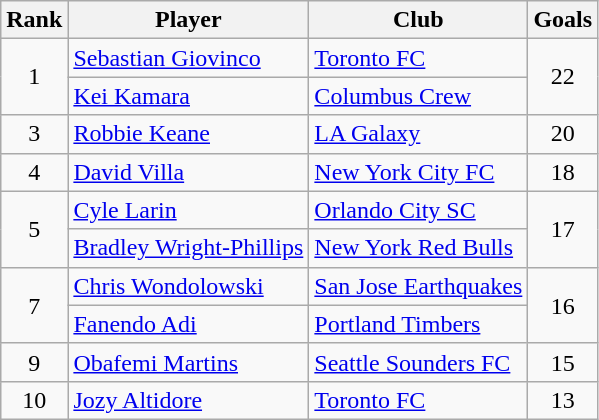<table class="wikitable" style="text-align:center">
<tr>
<th>Rank</th>
<th>Player</th>
<th>Club</th>
<th>Goals</th>
</tr>
<tr>
<td rowspan="2">1</td>
<td align="left"> <a href='#'>Sebastian Giovinco</a></td>
<td align="left"><a href='#'>Toronto FC</a></td>
<td rowspan="2">22</td>
</tr>
<tr>
<td align="left"> <a href='#'>Kei Kamara</a></td>
<td align="left"><a href='#'>Columbus Crew</a></td>
</tr>
<tr>
<td>3</td>
<td align="left"> <a href='#'>Robbie Keane</a></td>
<td align="left"><a href='#'>LA Galaxy</a></td>
<td>20</td>
</tr>
<tr>
<td>4</td>
<td align="left"> <a href='#'>David Villa</a></td>
<td align="left"><a href='#'>New York City FC</a></td>
<td>18</td>
</tr>
<tr>
<td rowspan="2">5</td>
<td align="left"> <a href='#'>Cyle Larin</a></td>
<td align="left"><a href='#'>Orlando City SC</a></td>
<td rowspan="2">17</td>
</tr>
<tr>
<td align="left"> <a href='#'>Bradley Wright-Phillips</a></td>
<td align="left"><a href='#'>New York Red Bulls</a></td>
</tr>
<tr>
<td rowspan="2">7</td>
<td align="left"> <a href='#'>Chris Wondolowski</a></td>
<td align="left"><a href='#'>San Jose Earthquakes</a></td>
<td rowspan="2">16</td>
</tr>
<tr>
<td align="left"> <a href='#'>Fanendo Adi</a></td>
<td align="left"><a href='#'>Portland Timbers</a></td>
</tr>
<tr>
<td>9</td>
<td align="left"> <a href='#'>Obafemi Martins</a></td>
<td align="left"><a href='#'>Seattle Sounders FC</a></td>
<td>15</td>
</tr>
<tr>
<td>10</td>
<td align="left"> <a href='#'>Jozy Altidore</a></td>
<td align="left"><a href='#'>Toronto FC</a></td>
<td>13</td>
</tr>
</table>
